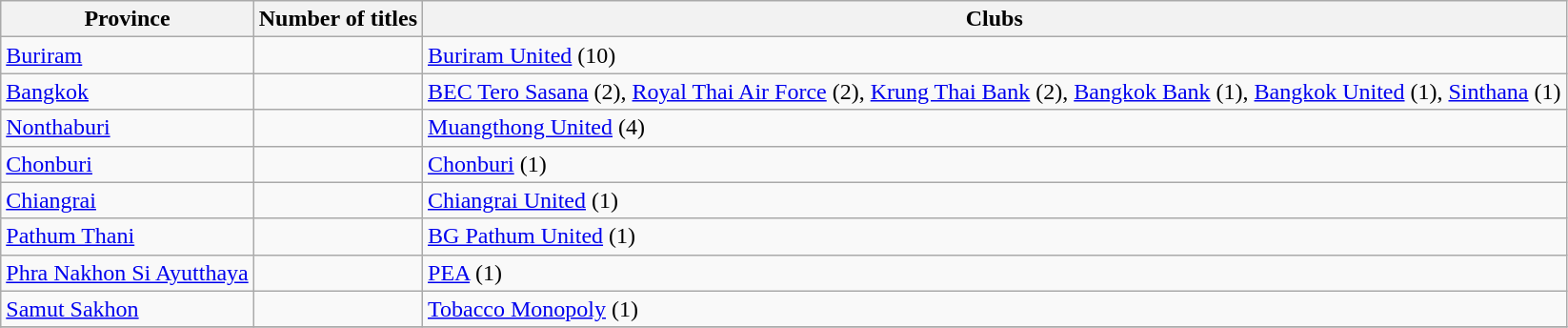<table class="wikitable">
<tr>
<th>Province</th>
<th>Number of titles</th>
<th>Clubs</th>
</tr>
<tr>
<td><a href='#'>Buriram</a></td>
<td></td>
<td><a href='#'>Buriram United</a> (10)</td>
</tr>
<tr>
<td><a href='#'>Bangkok</a></td>
<td></td>
<td><a href='#'>BEC Tero Sasana</a> (2), <a href='#'>Royal Thai Air Force</a> (2), <a href='#'>Krung Thai Bank</a> (2), <a href='#'>Bangkok Bank</a> (1), <a href='#'>Bangkok United</a> (1), <a href='#'>Sinthana</a> (1)</td>
</tr>
<tr>
<td><a href='#'>Nonthaburi</a></td>
<td></td>
<td><a href='#'>Muangthong United</a> (4)</td>
</tr>
<tr>
<td><a href='#'>Chonburi</a></td>
<td></td>
<td><a href='#'>Chonburi</a> (1)</td>
</tr>
<tr>
<td><a href='#'>Chiangrai</a></td>
<td></td>
<td><a href='#'>Chiangrai United</a> (1)</td>
</tr>
<tr>
<td><a href='#'>Pathum Thani</a></td>
<td></td>
<td><a href='#'>BG Pathum United</a> (1)</td>
</tr>
<tr>
<td><a href='#'>Phra Nakhon Si Ayutthaya</a></td>
<td></td>
<td><a href='#'>PEA</a> (1)</td>
</tr>
<tr>
<td><a href='#'>Samut Sakhon</a></td>
<td></td>
<td><a href='#'>Tobacco Monopoly</a> (1)</td>
</tr>
<tr>
</tr>
</table>
